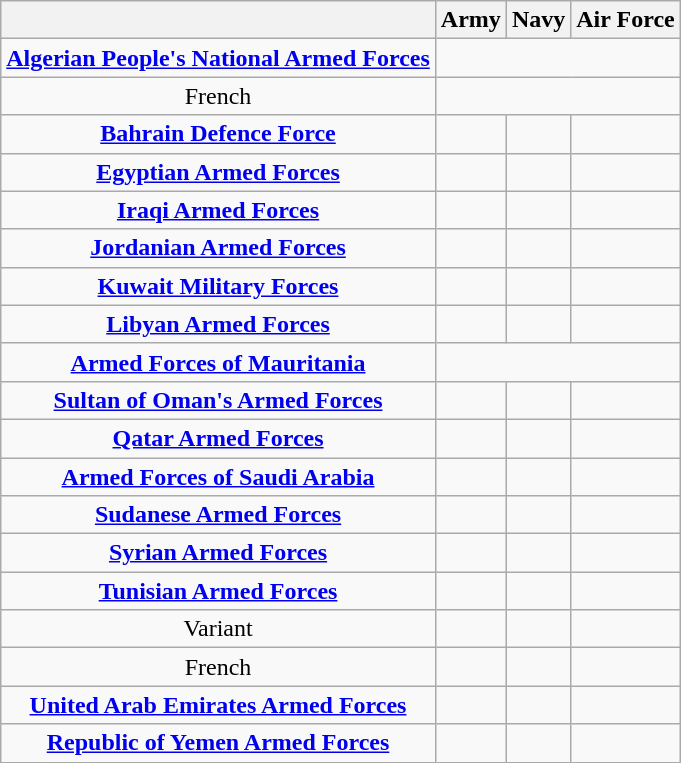<table class="wikitable plainrowheaders" style="text-align:center;" border="1">
<tr>
<th></th>
<th>Army</th>
<th>Navy</th>
<th>Air Force</th>
</tr>
<tr>
<td><strong><a href='#'>Algerian People's National Armed Forces</a></strong></td>
<td colspan=3></td>
</tr>
<tr>
<td>French</td>
<td colspan=3></td>
</tr>
<tr>
<td><strong><a href='#'>Bahrain Defence Force</a></strong></td>
<td></td>
<td></td>
<td></td>
</tr>
<tr>
<td><strong><a href='#'>Egyptian Armed Forces</a></strong></td>
<td></td>
<td></td>
<td></td>
</tr>
<tr>
<td><strong><a href='#'>Iraqi Armed Forces</a></strong></td>
<td></td>
<td></td>
<td></td>
</tr>
<tr>
<td><strong><a href='#'>Jordanian Armed Forces</a></strong></td>
<td></td>
<td></td>
<td></td>
</tr>
<tr>
<td><strong><a href='#'>Kuwait Military Forces</a></strong></td>
<td></td>
<td></td>
<td></td>
</tr>
<tr>
<td><strong><a href='#'>Libyan Armed Forces</a></strong></td>
<td></td>
<td></td>
<td></td>
</tr>
<tr>
<td><strong><a href='#'>Armed Forces of Mauritania</a></strong></td>
<td colspan=3></td>
</tr>
<tr>
<td><strong><a href='#'>Sultan of Oman's Armed Forces</a></strong></td>
<td></td>
<td></td>
<td></td>
</tr>
<tr>
<td><strong><a href='#'>Qatar Armed Forces</a></strong></td>
<td></td>
<td></td>
<td></td>
</tr>
<tr>
<td><strong><a href='#'>Armed Forces of Saudi Arabia</a></strong></td>
<td></td>
<td></td>
<td></td>
</tr>
<tr>
<td><strong><a href='#'>Sudanese Armed Forces</a></strong></td>
<td></td>
<td></td>
<td></td>
</tr>
<tr>
<td><strong><a href='#'>Syrian Armed Forces</a></strong></td>
<td></td>
<td></td>
<td></td>
</tr>
<tr>
<td><strong><a href='#'>Tunisian Armed Forces</a></strong></td>
<td></td>
<td></td>
<td></td>
</tr>
<tr>
<td>Variant</td>
<td></td>
<td><br></td>
<td></td>
</tr>
<tr>
<td>French</td>
<td></td>
<td></td>
<td></td>
</tr>
<tr>
<td><strong><a href='#'>United Arab Emirates Armed Forces</a></strong></td>
<td></td>
<td></td>
<td></td>
</tr>
<tr>
<td><strong><a href='#'>Republic of Yemen Armed Forces</a></strong></td>
<td></td>
<td></td>
<td></td>
</tr>
</table>
